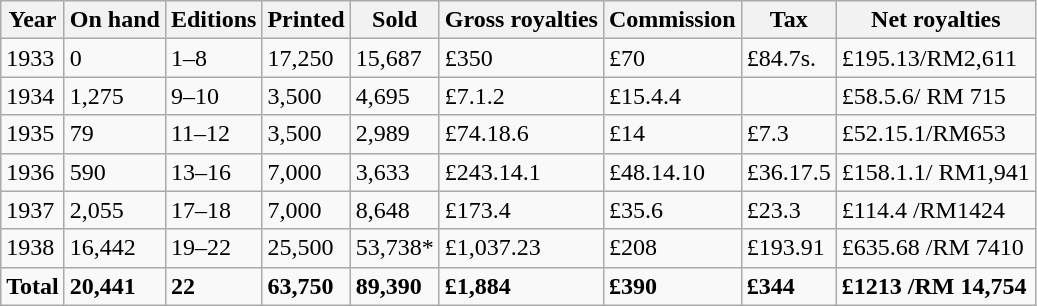<table class="wikitable">
<tr>
<th>Year</th>
<th>On hand</th>
<th>Editions</th>
<th>Printed</th>
<th>Sold</th>
<th>Gross royalties</th>
<th>Commission</th>
<th>Tax</th>
<th>Net royalties</th>
</tr>
<tr>
<td>1933</td>
<td>0</td>
<td>1–8</td>
<td>17,250</td>
<td>15,687</td>
<td>£350</td>
<td>£70</td>
<td>£84.7s.</td>
<td>£195.13/RM2,611</td>
</tr>
<tr>
<td>1934</td>
<td>1,275</td>
<td>9–10</td>
<td>3,500</td>
<td>4,695</td>
<td>£7.1.2</td>
<td>£15.4.4</td>
<td></td>
<td>£58.5.6/ RM 715</td>
</tr>
<tr>
<td>1935</td>
<td>79</td>
<td>11–12</td>
<td>3,500</td>
<td>2,989</td>
<td>£74.18.6</td>
<td>£14</td>
<td>£7.3</td>
<td>£52.15.1/RM653</td>
</tr>
<tr>
<td>1936</td>
<td>590</td>
<td>13–16</td>
<td>7,000</td>
<td>3,633</td>
<td>£243.14.1</td>
<td>£48.14.10</td>
<td>£36.17.5</td>
<td>£158.1.1/ RM1,941</td>
</tr>
<tr>
<td>1937</td>
<td>2,055</td>
<td>17–18</td>
<td>7,000</td>
<td>8,648</td>
<td>£173.4</td>
<td>£35.6</td>
<td>£23.3</td>
<td>£114.4 /RM1424</td>
</tr>
<tr>
<td>1938</td>
<td>16,442</td>
<td>19–22</td>
<td>25,500</td>
<td>53,738*</td>
<td>£1,037.23</td>
<td>£208</td>
<td>£193.91</td>
<td>£635.68 /RM 7410</td>
</tr>
<tr>
<td><strong>Total</strong></td>
<td><strong>20,441</strong></td>
<td><strong>22</strong></td>
<td><strong>63,750</strong></td>
<td><strong>89,390</strong></td>
<td><strong>£1,884</strong></td>
<td><strong>£390</strong></td>
<td><strong>£344</strong></td>
<td><strong>£1213 /RM 14,754</strong></td>
</tr>
</table>
